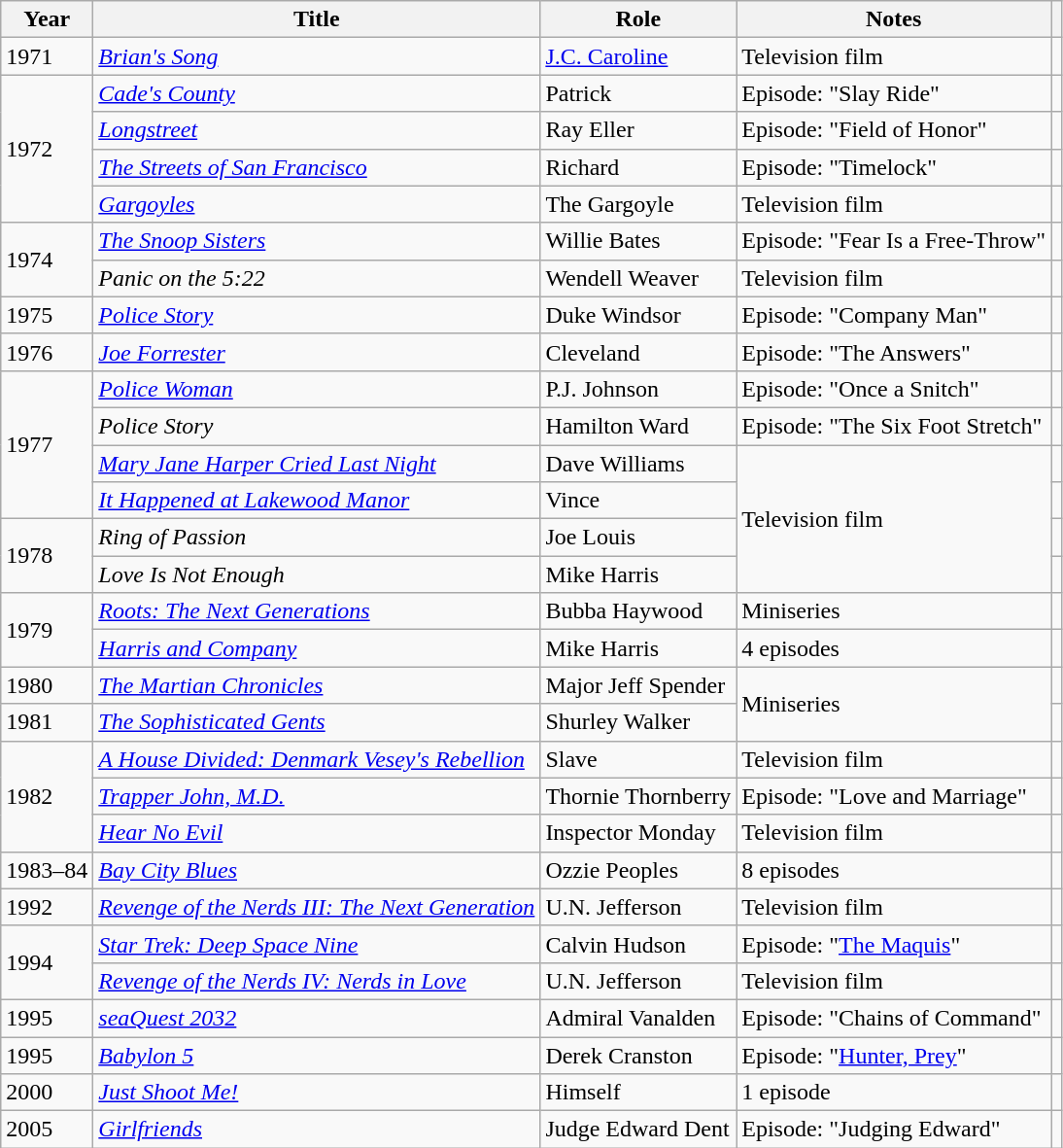<table class="wikitable sortable">
<tr>
<th>Year</th>
<th>Title</th>
<th>Role</th>
<th class="unsortable">Notes</th>
<th class="unsortable"></th>
</tr>
<tr>
<td>1971</td>
<td><em><a href='#'>Brian's Song</a></em></td>
<td><a href='#'>J.C. Caroline</a></td>
<td>Television film</td>
<td></td>
</tr>
<tr>
<td rowspan="4">1972</td>
<td><em><a href='#'>Cade's County</a></em></td>
<td>Patrick</td>
<td>Episode: "Slay Ride"</td>
<td></td>
</tr>
<tr>
<td><em><a href='#'>Longstreet</a></em></td>
<td>Ray Eller</td>
<td>Episode: "Field of Honor"</td>
<td></td>
</tr>
<tr>
<td><em><a href='#'>The Streets of San Francisco</a></em></td>
<td>Richard</td>
<td>Episode: "Timelock"</td>
<td></td>
</tr>
<tr>
<td><em><a href='#'>Gargoyles</a></em></td>
<td>The Gargoyle</td>
<td>Television film</td>
<td></td>
</tr>
<tr>
<td rowspan="2">1974</td>
<td><em><a href='#'>The Snoop Sisters</a></em></td>
<td>Willie Bates</td>
<td>Episode: "Fear Is a Free-Throw"</td>
<td></td>
</tr>
<tr>
<td><em>Panic on the 5:22</em></td>
<td>Wendell Weaver</td>
<td>Television film</td>
<td></td>
</tr>
<tr>
<td>1975</td>
<td><em><a href='#'>Police Story</a></em></td>
<td>Duke Windsor</td>
<td>Episode: "Company Man"</td>
<td></td>
</tr>
<tr>
<td>1976</td>
<td><em><a href='#'>Joe Forrester</a></em></td>
<td>Cleveland</td>
<td>Episode: "The Answers"</td>
<td></td>
</tr>
<tr>
<td rowspan="4">1977</td>
<td><em><a href='#'>Police Woman</a></em></td>
<td>P.J. Johnson</td>
<td>Episode: "Once a Snitch"</td>
<td></td>
</tr>
<tr>
<td><em>Police Story</em></td>
<td>Hamilton Ward</td>
<td>Episode: "The Six Foot Stretch"</td>
<td></td>
</tr>
<tr>
<td><em><a href='#'>Mary Jane Harper Cried Last Night</a></em></td>
<td>Dave Williams</td>
<td rowspan="4">Television film</td>
<td></td>
</tr>
<tr>
<td><em><a href='#'>It Happened at Lakewood Manor</a></em></td>
<td>Vince</td>
<td></td>
</tr>
<tr>
<td rowspan="2">1978</td>
<td><em>Ring of Passion</em></td>
<td>Joe Louis</td>
<td></td>
</tr>
<tr>
<td><em>Love Is Not Enough</em></td>
<td>Mike Harris</td>
<td></td>
</tr>
<tr>
<td rowspan="2">1979</td>
<td><em><a href='#'>Roots: The Next Generations</a></em></td>
<td>Bubba Haywood</td>
<td>Miniseries</td>
<td></td>
</tr>
<tr>
<td><em><a href='#'>Harris and Company</a></em></td>
<td>Mike Harris</td>
<td>4 episodes</td>
<td></td>
</tr>
<tr>
<td>1980</td>
<td><em><a href='#'>The Martian Chronicles</a></em></td>
<td>Major Jeff Spender</td>
<td rowspan="2">Miniseries</td>
<td></td>
</tr>
<tr>
<td>1981</td>
<td><em><a href='#'>The Sophisticated Gents</a></em></td>
<td>Shurley Walker</td>
<td></td>
</tr>
<tr>
<td rowspan="3">1982</td>
<td><em><a href='#'>A House Divided: Denmark Vesey's Rebellion</a></em></td>
<td>Slave</td>
<td>Television film</td>
<td></td>
</tr>
<tr>
<td><em><a href='#'>Trapper John, M.D.</a></em></td>
<td>Thornie Thornberry</td>
<td>Episode: "Love and Marriage"</td>
<td></td>
</tr>
<tr>
<td><em><a href='#'>Hear No Evil</a></em></td>
<td>Inspector Monday</td>
<td>Television film</td>
<td></td>
</tr>
<tr>
<td>1983–84</td>
<td><em><a href='#'>Bay City Blues</a></em></td>
<td>Ozzie Peoples</td>
<td>8 episodes</td>
<td></td>
</tr>
<tr>
<td>1992</td>
<td><em><a href='#'>Revenge of the Nerds III: The Next Generation</a></em></td>
<td>U.N. Jefferson</td>
<td>Television film</td>
<td></td>
</tr>
<tr>
<td rowspan="2">1994</td>
<td><em><a href='#'>Star Trek: Deep Space Nine</a></em></td>
<td>Calvin Hudson</td>
<td>Episode: "<a href='#'>The Maquis</a>"</td>
<td></td>
</tr>
<tr>
<td><em><a href='#'>Revenge of the Nerds IV: Nerds in Love</a></em></td>
<td>U.N. Jefferson</td>
<td>Television film</td>
<td></td>
</tr>
<tr>
<td>1995</td>
<td><em><a href='#'>seaQuest 2032</a></em></td>
<td>Admiral Vanalden</td>
<td>Episode: "Chains of Command"</td>
<td></td>
</tr>
<tr>
<td>1995</td>
<td><em><a href='#'>Babylon 5</a></em></td>
<td>Derek Cranston</td>
<td>Episode: "<a href='#'>Hunter, Prey</a>"</td>
<td></td>
</tr>
<tr>
<td>2000</td>
<td><a href='#'><em>Just Shoot Me!</em></a></td>
<td>Himself</td>
<td>1 episode</td>
<td></td>
</tr>
<tr>
<td>2005</td>
<td><em><a href='#'>Girlfriends</a></em></td>
<td>Judge Edward Dent</td>
<td>Episode: "Judging Edward"</td>
<td></td>
</tr>
</table>
